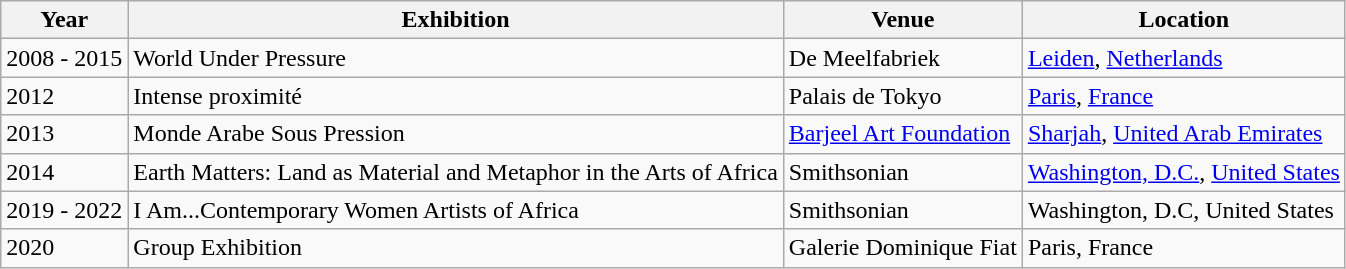<table class="wikitable">
<tr>
<th>Year</th>
<th>Exhibition</th>
<th>Venue</th>
<th>Location</th>
</tr>
<tr>
<td>2008 - 2015</td>
<td>World Under Pressure</td>
<td>De Meelfabriek</td>
<td><a href='#'>Leiden</a>, <a href='#'>Netherlands</a></td>
</tr>
<tr>
<td>2012</td>
<td>Intense proximité</td>
<td>Palais de Tokyo</td>
<td><a href='#'>Paris</a>, <a href='#'>France</a></td>
</tr>
<tr>
<td>2013</td>
<td>Monde Arabe Sous Pression</td>
<td><a href='#'>Barjeel Art Foundation</a></td>
<td><a href='#'>Sharjah</a>, <a href='#'>United Arab Emirates</a></td>
</tr>
<tr>
<td>2014</td>
<td>Earth Matters: Land as Material and Metaphor in the Arts of Africa</td>
<td>Smithsonian</td>
<td><a href='#'>Washington, D.C.</a>, <a href='#'>United States</a></td>
</tr>
<tr>
<td>2019 - 2022</td>
<td>I Am...Contemporary Women Artists of Africa</td>
<td>Smithsonian</td>
<td>Washington, D.C, United States</td>
</tr>
<tr>
<td>2020</td>
<td>Group Exhibition</td>
<td>Galerie Dominique Fiat</td>
<td>Paris, France</td>
</tr>
</table>
